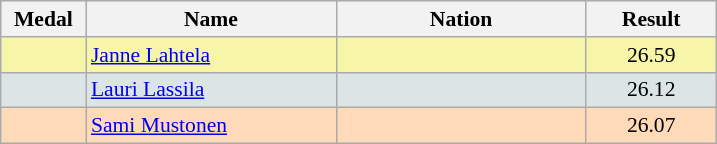<table class=wikitable style="border:1px solid #AAAAAA;font-size:90%">
<tr bgcolor="#E4E4E4">
<th width=50>Medal</th>
<th width=160>Name</th>
<th width=160>Nation</th>
<th width=80>Result</th>
</tr>
<tr bgcolor="#F7F6A8">
<td align="center"></td>
<td><a href='#'>Janne Lahtela</a></td>
<td></td>
<td align="center">26.59</td>
</tr>
<tr bgcolor="#DCE5E5">
<td align="center"></td>
<td><a href='#'>Lauri Lassila</a></td>
<td></td>
<td align="center">26.12</td>
</tr>
<tr bgcolor="#FFDAB9">
<td align="center"></td>
<td><a href='#'>Sami Mustonen</a></td>
<td></td>
<td align="center">26.07</td>
</tr>
</table>
